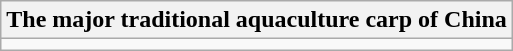<table class="wikitable">
<tr>
<th colspan="4">The major traditional aquaculture carp of China</th>
</tr>
<tr>
<td></td>
</tr>
</table>
